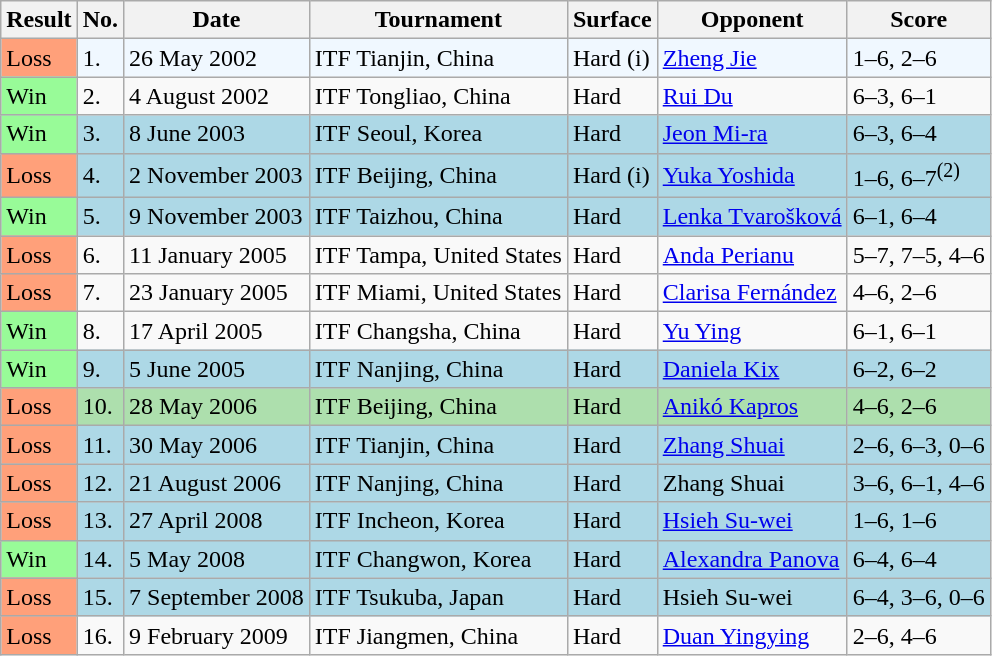<table class="sortable wikitable">
<tr>
<th>Result</th>
<th>No.</th>
<th>Date</th>
<th>Tournament</th>
<th>Surface</th>
<th>Opponent</th>
<th class="unsortable">Score</th>
</tr>
<tr bgcolor="#f0f8ff">
<td bgcolor="FFA07A">Loss</td>
<td>1.</td>
<td>26 May 2002</td>
<td>ITF Tianjin, China</td>
<td>Hard (i)</td>
<td> <a href='#'>Zheng Jie</a></td>
<td>1–6, 2–6</td>
</tr>
<tr>
<td bgcolor="98FB98">Win</td>
<td>2.</td>
<td>4 August 2002</td>
<td>ITF Tongliao, China</td>
<td>Hard</td>
<td> <a href='#'>Rui Du</a></td>
<td>6–3, 6–1</td>
</tr>
<tr style="background:lightblue;">
<td bgcolor="98FB98">Win</td>
<td>3.</td>
<td>8 June 2003</td>
<td>ITF Seoul, Korea</td>
<td>Hard</td>
<td> <a href='#'>Jeon Mi-ra</a></td>
<td>6–3, 6–4</td>
</tr>
<tr style="background:lightblue;">
<td bgcolor="FFA07A">Loss</td>
<td>4.</td>
<td>2 November 2003</td>
<td>ITF Beijing, China</td>
<td>Hard (i)</td>
<td> <a href='#'>Yuka Yoshida</a></td>
<td>1–6, 6–7<sup>(2)</sup></td>
</tr>
<tr style="background:lightblue;">
<td bgcolor="98FB98">Win</td>
<td>5.</td>
<td>9 November 2003</td>
<td>ITF Taizhou, China</td>
<td>Hard</td>
<td> <a href='#'>Lenka Tvarošková</a></td>
<td>6–1, 6–4</td>
</tr>
<tr>
<td bgcolor="FFA07A">Loss</td>
<td>6.</td>
<td>11 January 2005</td>
<td>ITF Tampa, United States</td>
<td>Hard</td>
<td> <a href='#'>Anda Perianu</a></td>
<td>5–7, 7–5, 4–6</td>
</tr>
<tr>
<td bgcolor="FFA07A">Loss</td>
<td>7.</td>
<td>23 January 2005</td>
<td>ITF Miami, United States</td>
<td>Hard</td>
<td> <a href='#'>Clarisa Fernández</a></td>
<td>4–6, 2–6</td>
</tr>
<tr>
<td bgcolor="98FB98">Win</td>
<td>8.</td>
<td>17 April 2005</td>
<td>ITF Changsha, China</td>
<td>Hard</td>
<td> <a href='#'>Yu Ying</a></td>
<td>6–1, 6–1</td>
</tr>
<tr style="background:lightblue;">
<td bgcolor="98FB98">Win</td>
<td>9.</td>
<td>5 June 2005</td>
<td>ITF Nanjing, China</td>
<td>Hard</td>
<td> <a href='#'>Daniela Kix</a></td>
<td>6–2, 6–2</td>
</tr>
<tr style="background:#addfad;">
<td bgcolor="FFA07A">Loss</td>
<td>10.</td>
<td>28 May 2006</td>
<td>ITF Beijing, China</td>
<td>Hard</td>
<td> <a href='#'>Anikó Kapros</a></td>
<td>4–6, 2–6</td>
</tr>
<tr style="background:lightblue;">
<td bgcolor="FFA07A">Loss</td>
<td>11.</td>
<td>30 May 2006</td>
<td>ITF Tianjin, China</td>
<td>Hard</td>
<td> <a href='#'>Zhang Shuai</a></td>
<td>2–6, 6–3, 0–6</td>
</tr>
<tr style="background:lightblue;">
<td bgcolor="FFA07A">Loss</td>
<td>12.</td>
<td>21 August 2006</td>
<td>ITF Nanjing, China</td>
<td>Hard</td>
<td> Zhang Shuai</td>
<td>3–6, 6–1, 4–6</td>
</tr>
<tr style="background:lightblue;">
<td bgcolor="FFA07A">Loss</td>
<td>13.</td>
<td>27 April 2008</td>
<td>ITF Incheon, Korea</td>
<td>Hard</td>
<td> <a href='#'>Hsieh Su-wei</a></td>
<td>1–6, 1–6</td>
</tr>
<tr style="background:lightblue;">
<td bgcolor="98FB98">Win</td>
<td>14.</td>
<td>5 May 2008</td>
<td>ITF Changwon, Korea</td>
<td>Hard</td>
<td> <a href='#'>Alexandra Panova</a></td>
<td>6–4, 6–4</td>
</tr>
<tr style="background:lightblue;">
<td bgcolor="FFA07A">Loss</td>
<td>15.</td>
<td>7 September 2008</td>
<td>ITF Tsukuba, Japan</td>
<td>Hard</td>
<td> Hsieh Su-wei</td>
<td>6–4, 3–6, 0–6</td>
</tr>
<tr>
<td bgcolor="FFA07A">Loss</td>
<td>16.</td>
<td>9 February 2009</td>
<td>ITF Jiangmen, China</td>
<td>Hard</td>
<td> <a href='#'>Duan Yingying</a></td>
<td>2–6, 4–6</td>
</tr>
</table>
